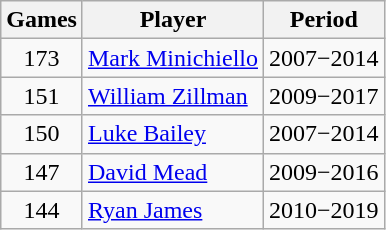<table class="wikitable">
<tr>
<th>Games</th>
<th>Player</th>
<th>Period</th>
</tr>
<tr>
<td style="text-align:center;">173</td>
<td><a href='#'>Mark Minichiello</a></td>
<td>2007−2014</td>
</tr>
<tr>
<td style="text-align:center;">151</td>
<td><a href='#'>William Zillman</a></td>
<td>2009−2017</td>
</tr>
<tr>
<td style="text-align:center;">150</td>
<td><a href='#'>Luke Bailey</a></td>
<td>2007−2014</td>
</tr>
<tr>
<td style="text-align:center;">147</td>
<td><a href='#'>David Mead</a></td>
<td>2009−2016</td>
</tr>
<tr>
<td style="text-align:center;">144</td>
<td><a href='#'>Ryan James</a></td>
<td>2010−2019</td>
</tr>
</table>
